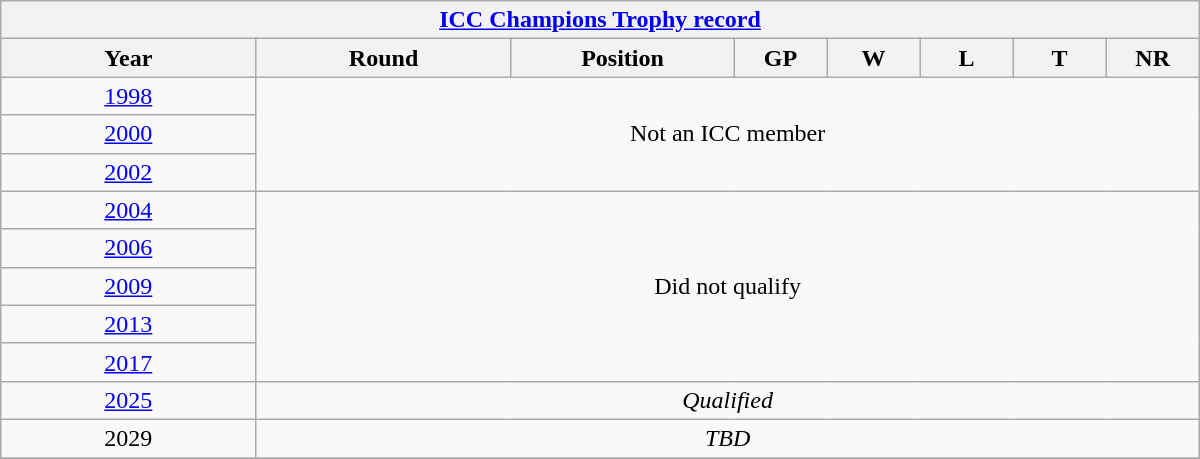<table class="wikitable" style="text-align: center; width:800px">
<tr>
<th colspan=9><a href='#'> ICC Champions Trophy record</a></th>
</tr>
<tr>
<th width=150>Year</th>
<th width=150>Round</th>
<th width=130>Position</th>
<th width=50>GP</th>
<th width=50>W</th>
<th width=50>L</th>
<th width=50>T</th>
<th width=50>NR</th>
</tr>
<tr>
<td> <a href='#'>1998</a></td>
<td colspan="7" rowspan="3">Not an ICC member</td>
</tr>
<tr>
<td> <a href='#'>2000</a></td>
</tr>
<tr>
<td> <a href='#'>2002</a></td>
</tr>
<tr>
<td> <a href='#'>2004</a></td>
<td colspan="7" rowspan="5">Did not qualify</td>
</tr>
<tr>
<td> <a href='#'>2006</a></td>
</tr>
<tr>
<td> <a href='#'>2009</a></td>
</tr>
<tr>
<td>  <a href='#'>2013</a></td>
</tr>
<tr>
<td>  <a href='#'>2017</a></td>
</tr>
<tr>
<td>  <a href='#'>2025</a></td>
<td colspan="7"><em>Qualified</em></td>
</tr>
<tr>
<td> 2029</td>
<td colspan="7"><em>TBD</em></td>
</tr>
<tr>
</tr>
</table>
